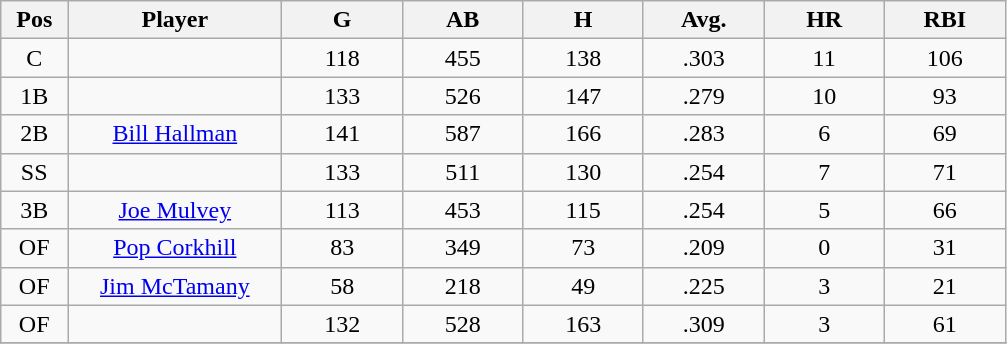<table class="wikitable sortable">
<tr>
<th bgcolor="#DDDDFF" width="5%">Pos</th>
<th bgcolor="#DDDDFF" width="16%">Player</th>
<th bgcolor="#DDDDFF" width="9%">G</th>
<th bgcolor="#DDDDFF" width="9%">AB</th>
<th bgcolor="#DDDDFF" width="9%">H</th>
<th bgcolor="#DDDDFF" width="9%">Avg.</th>
<th bgcolor="#DDDDFF" width="9%">HR</th>
<th bgcolor="#DDDDFF" width="9%">RBI</th>
</tr>
<tr align="center">
<td>C</td>
<td></td>
<td>118</td>
<td>455</td>
<td>138</td>
<td>.303</td>
<td>11</td>
<td>106</td>
</tr>
<tr align="center">
<td>1B</td>
<td></td>
<td>133</td>
<td>526</td>
<td>147</td>
<td>.279</td>
<td>10</td>
<td>93</td>
</tr>
<tr align="center">
<td>2B</td>
<td><a href='#'>Bill Hallman</a></td>
<td>141</td>
<td>587</td>
<td>166</td>
<td>.283</td>
<td>6</td>
<td>69</td>
</tr>
<tr align=center>
<td>SS</td>
<td></td>
<td>133</td>
<td>511</td>
<td>130</td>
<td>.254</td>
<td>7</td>
<td>71</td>
</tr>
<tr align="center">
<td>3B</td>
<td><a href='#'>Joe Mulvey</a></td>
<td>113</td>
<td>453</td>
<td>115</td>
<td>.254</td>
<td>5</td>
<td>66</td>
</tr>
<tr align=center>
<td>OF</td>
<td><a href='#'>Pop Corkhill</a></td>
<td>83</td>
<td>349</td>
<td>73</td>
<td>.209</td>
<td>0</td>
<td>31</td>
</tr>
<tr align=center>
<td>OF</td>
<td><a href='#'>Jim McTamany</a></td>
<td>58</td>
<td>218</td>
<td>49</td>
<td>.225</td>
<td>3</td>
<td>21</td>
</tr>
<tr align=center>
<td>OF</td>
<td></td>
<td>132</td>
<td>528</td>
<td>163</td>
<td>.309</td>
<td>3</td>
<td>61</td>
</tr>
<tr align="center">
</tr>
</table>
